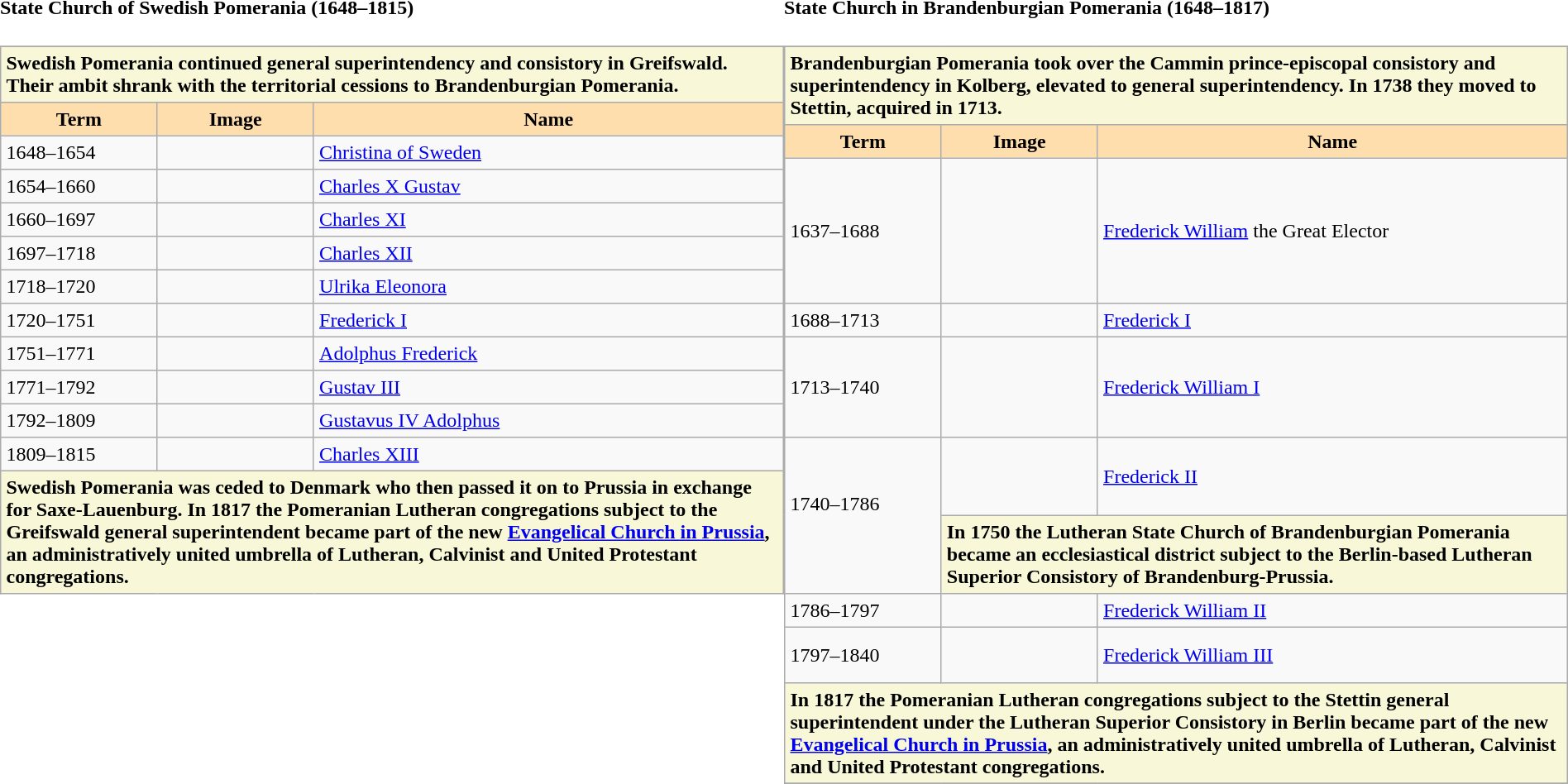<table width = "100%" cellpadding = 0 cellspacing = 0>
<tr>
<td width = "50%" bgcolor = "silver" align="center"></td>
<td width = "50%" bgcolor = "silver" align="center"></td>
</tr>
<tr>
<td width = "50%" valign = top><br><h4>State Church of Swedish Pomerania (1648–1815)</h4><table border="1" width = "100%" border="1" cellpadding="4" cellspacing="0" style="margin: 0.5em 1em 0.5em 0; background: #f9f9f9; border: 1px #aaa solid; border-collapse: collapse;">
<tr>
</tr>
<tr>
<td colspan = "3" bgcolor = "F8F8D8" align="left"><strong>Swedish Pomerania continued general superintendency and consistory in Greifswald. Their ambit shrank with the territorial cessions to Brandenburgian Pomerania.</strong></td>
</tr>
<tr>
<th width = "20%" bgcolor = "#FFDEAD">Term</th>
<th width = "20%" bgcolor = "#FFDEAD">Image</th>
<th width = "60%" bgcolor = "#FFDEAD">Name</th>
</tr>
<tr>
<td>1648–1654</td>
<td></td>
<td><a href='#'>Christina of Sweden</a></td>
</tr>
<tr>
<td>1654–1660</td>
<td></td>
<td><a href='#'>Charles X Gustav</a></td>
</tr>
<tr>
<td>1660–1697</td>
<td></td>
<td><a href='#'>Charles XI</a></td>
</tr>
<tr>
<td>1697–1718</td>
<td></td>
<td><a href='#'>Charles XII</a></td>
</tr>
<tr>
<td>1718–1720</td>
<td></td>
<td><a href='#'>Ulrika Eleonora</a></td>
</tr>
<tr>
<td>1720–1751</td>
<td></td>
<td><a href='#'>Frederick I</a></td>
</tr>
<tr>
<td>1751–1771</td>
<td></td>
<td><a href='#'>Adolphus Frederick</a></td>
</tr>
<tr>
<td>1771–1792</td>
<td></td>
<td><a href='#'>Gustav III</a></td>
</tr>
<tr>
<td>1792–1809</td>
<td></td>
<td><a href='#'>Gustavus IV Adolphus</a></td>
</tr>
<tr>
<td>1809–1815</td>
<td></td>
<td><a href='#'>Charles XIII</a></td>
</tr>
<tr>
<td colspan = "3" bgcolor = "F8F8D8" align="left"><strong>Swedish Pomerania was ceded to Denmark who then passed it on to Prussia in exchange for Saxe-Lauenburg. In 1817 the Pomeranian Lutheran congregations subject to the Greifswald general superintendent became part of the new <a href='#'>Evangelical Church in Prussia</a>, an administratively united umbrella of Lutheran, Calvinist and United Protestant congregations.</strong></td>
</tr>
</table>
</td>
<td width = "25%" valign = top><br><h4>State Church in Brandenburgian Pomerania (1648–1817)</h4><table border="1" width = "100%" border="1" cellpadding="4" cellspacing="0" style="margin: 0.5em 1em 0.5em 0; background: #f9f9f9; border: 1px #aaa solid; border-collapse: collapse;">
<tr>
</tr>
<tr>
<td colspan = "3" bgcolor = "F8F8D8" align="left"><strong>Brandenburgian Pomerania took over the Cammin prince-episcopal consistory and superintendency in Kolberg, elevated to general superintendency. In 1738 they moved to Stettin, acquired in 1713.</strong></td>
</tr>
<tr>
<th width = "20%" bgcolor = "#FFDEAD">Term</th>
<th width = "20%" bgcolor = "#FFDEAD">Image</th>
<th width = "60%" bgcolor = "#FFDEAD">Name</th>
</tr>
<tr>
<td>1637–1688</td>
<td><br><br><br><br><br><br></td>
<td><a href='#'>Frederick William</a> the Great Elector</td>
</tr>
<tr>
<td>1688–1713</td>
<td></td>
<td><a href='#'>Frederick I</a></td>
</tr>
<tr>
<td>1713–1740</td>
<td><br><br><br><br></td>
<td><a href='#'>Frederick William I</a></td>
</tr>
<tr>
<td rowspan=2>1740–1786<br><br></td>
<td><br><br><br></td>
<td><a href='#'>Frederick II</a></td>
</tr>
<tr>
<td colspan = "2" bgcolor = "F8F8D8" align="left"><strong>In 1750 the Lutheran State Church of Brandenburgian Pomerania became an ecclesiastical district subject to the Berlin-based Lutheran Superior Consistory of Brandenburg-Prussia.</strong></td>
</tr>
<tr>
<td>1786–1797</td>
<td></td>
<td><a href='#'>Frederick William II</a></td>
</tr>
<tr>
<td>1797–1840</td>
<td><br><br></td>
<td><a href='#'>Frederick William III</a></td>
</tr>
<tr>
<td colspan = "3" bgcolor = "F8F8D8" align="left"><strong>In 1817 the Pomeranian Lutheran congregations subject to the Stettin general superintendent under the Lutheran Superior Consistory in Berlin became part of the new <a href='#'>Evangelical Church in Prussia</a>, an administratively united umbrella of Lutheran, Calvinist and United Protestant congregations.</strong></td>
</tr>
<tr>
</tr>
</table>
</td>
</tr>
</table>
